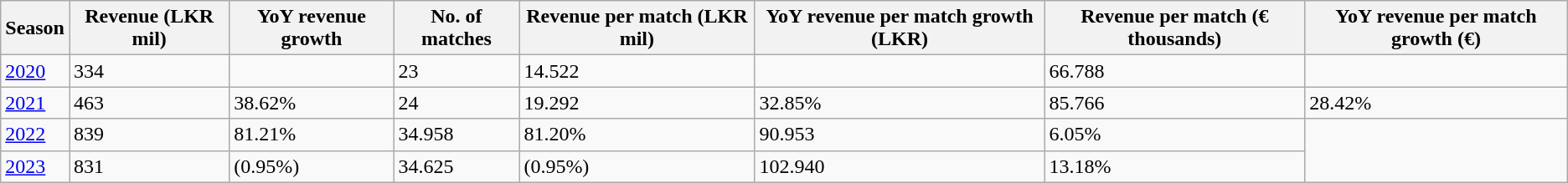<table class="wikitable">
<tr>
<th>Season</th>
<th>Revenue (LKR mil)</th>
<th>YoY revenue growth</th>
<th>No. of matches</th>
<th>Revenue per match (LKR mil)</th>
<th>YoY revenue per match growth (LKR)</th>
<th>Revenue per match (€ thousands)</th>
<th>YoY revenue per match growth (€)</th>
</tr>
<tr>
<td><a href='#'>2020</a></td>
<td>334</td>
<td></td>
<td>23</td>
<td>14.522</td>
<td></td>
<td>66.788</td>
<td></td>
</tr>
<tr>
<td><a href='#'>2021</a></td>
<td>463</td>
<td>38.62%</td>
<td rowspan>24</td>
<td>19.292</td>
<td>32.85%</td>
<td>85.766</td>
<td>28.42%</td>
</tr>
<tr>
<td><a href='#'>2022</a></td>
<td>839</td>
<td>81.21%</td>
<td>34.958</td>
<td>81.20%</td>
<td>90.953</td>
<td>6.05%</td>
</tr>
<tr>
<td><a href='#'>2023</a></td>
<td>831</td>
<td>(0.95%)</td>
<td>34.625</td>
<td>(0.95%)</td>
<td>102.940</td>
<td>13.18%</td>
</tr>
</table>
